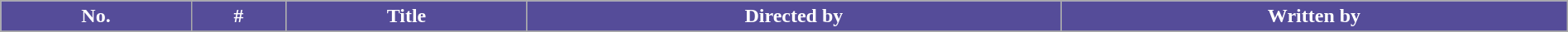<table class="wikitable plainrowheaders" width="100%" style="margin-right: 0;">
<tr>
<th style="background-color: #554c99; color:white;">No.</th>
<th style="background-color: #554c99; color:white;">#</th>
<th style="background-color: #554c99; color:white;">Title</th>
<th style="background-color: #554c99; color:white;">Directed by</th>
<th style="background-color: #554c99; color:white;">Written by</th>
</tr>
<tr>
</tr>
</table>
